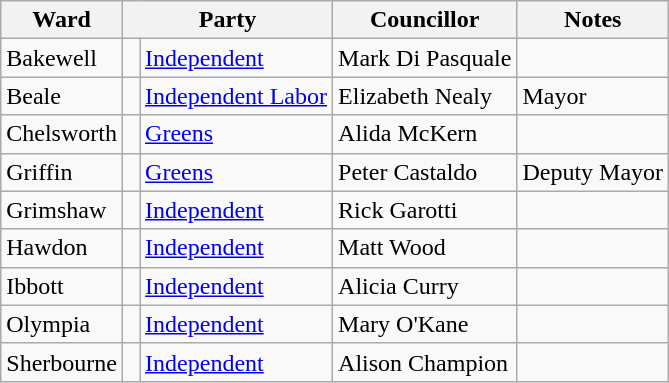<table class="wikitable">
<tr>
<th>Ward</th>
<th colspan="2">Party</th>
<th>Councillor</th>
<th>Notes</th>
</tr>
<tr>
<td>Bakewell</td>
<td> </td>
<td><a href='#'>Independent</a></td>
<td>Mark Di Pasquale</td>
<td></td>
</tr>
<tr>
<td>Beale</td>
<td> </td>
<td><a href='#'>Independent Labor</a></td>
<td>Elizabeth Nealy</td>
<td>Mayor</td>
</tr>
<tr>
<td>Chelsworth</td>
<td> </td>
<td><a href='#'> Greens</a></td>
<td>Alida McKern</td>
<td></td>
</tr>
<tr>
<td>Griffin</td>
<td> </td>
<td><a href='#'> Greens</a></td>
<td>Peter Castaldo</td>
<td>Deputy Mayor</td>
</tr>
<tr>
<td>Grimshaw</td>
<td> </td>
<td><a href='#'>Independent</a></td>
<td>Rick Garotti</td>
<td></td>
</tr>
<tr>
<td>Hawdon</td>
<td> </td>
<td><a href='#'>Independent</a></td>
<td>Matt Wood</td>
<td></td>
</tr>
<tr>
<td>Ibbott</td>
<td> </td>
<td><a href='#'>Independent</a></td>
<td>Alicia Curry</td>
<td></td>
</tr>
<tr>
<td>Olympia</td>
<td> </td>
<td><a href='#'>Independent</a></td>
<td>Mary O'Kane</td>
<td></td>
</tr>
<tr>
<td>Sherbourne</td>
<td> </td>
<td><a href='#'>Independent</a></td>
<td>Alison Champion</td>
<td></td>
</tr>
</table>
